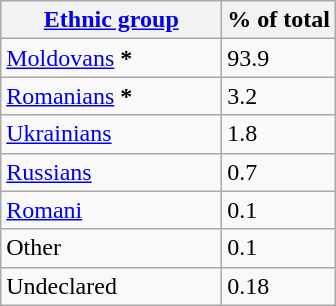<table class="wikitable sortable">
<tr>
<th style="width:140px;"><a href='#'>Ethnic group</a></th>
<th>% of total</th>
</tr>
<tr>
<td><a href='#'>Moldovans</a> <strong>*</strong></td>
<td>93.9</td>
</tr>
<tr>
<td><a href='#'>Romanians</a> <strong>*</strong></td>
<td>3.2</td>
</tr>
<tr>
<td><a href='#'>Ukrainians</a></td>
<td>1.8</td>
</tr>
<tr>
<td><a href='#'>Russians</a></td>
<td>0.7</td>
</tr>
<tr>
<td><a href='#'>Romani</a></td>
<td>0.1</td>
</tr>
<tr>
<td>Other</td>
<td>0.1</td>
</tr>
<tr>
<td>Undeclared</td>
<td>0.18</td>
</tr>
</table>
